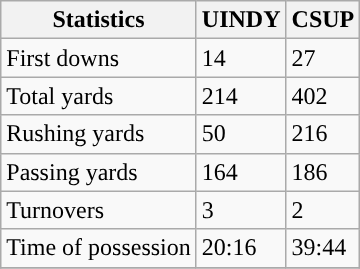<table class="wikitable" style="float: left;">
<tr>
<th>Statistics</th>
<th>UINDY</th>
<th>CSUP</th>
</tr>
<tr>
<td>First downs</td>
<td>14</td>
<td>27</td>
</tr>
<tr>
<td>Total yards</td>
<td>214</td>
<td>402</td>
</tr>
<tr>
<td>Rushing yards</td>
<td>50</td>
<td>216</td>
</tr>
<tr>
<td>Passing yards</td>
<td>164</td>
<td>186</td>
</tr>
<tr>
<td>Turnovers</td>
<td>3</td>
<td>2</td>
</tr>
<tr>
<td>Time of possession</td>
<td>20:16</td>
<td>39:44</td>
</tr>
<tr>
</tr>
</table>
